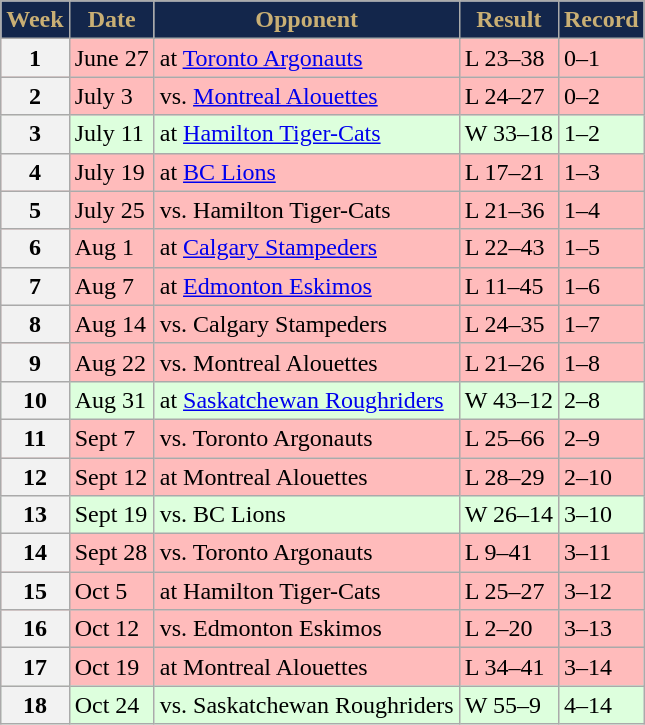<table class="wikitable sortable sortable">
<tr>
<th style="background:#13264B;color:#C9AF74;">Week</th>
<th style="background:#13264B;color:#C9AF74;">Date</th>
<th style="background:#13264B;color:#C9AF74;">Opponent</th>
<th style="background:#13264B;color:#C9AF74;">Result</th>
<th style="background:#13264B;color:#C9AF74;">Record</th>
</tr>
<tr style="background:#ffbbbb">
<th>1</th>
<td>June 27</td>
<td>at <a href='#'>Toronto Argonauts</a></td>
<td>L 23–38</td>
<td>0–1</td>
</tr>
<tr style="background:#ffbbbb">
<th>2</th>
<td>July 3</td>
<td>vs. <a href='#'>Montreal Alouettes</a></td>
<td>L 24–27</td>
<td>0–2</td>
</tr>
<tr style="background:#ddffdd">
<th>3</th>
<td>July 11</td>
<td>at <a href='#'>Hamilton Tiger-Cats</a></td>
<td>W 33–18</td>
<td>1–2</td>
</tr>
<tr style="background:#ffbbbb">
<th>4</th>
<td>July 19</td>
<td>at <a href='#'>BC Lions</a></td>
<td>L 17–21</td>
<td>1–3</td>
</tr>
<tr style="background:#ffbbbb">
<th>5</th>
<td>July 25</td>
<td>vs. Hamilton Tiger-Cats</td>
<td>L 21–36</td>
<td>1–4</td>
</tr>
<tr style="background:#ffbbbb">
<th>6</th>
<td>Aug 1</td>
<td>at <a href='#'>Calgary Stampeders</a></td>
<td>L 22–43</td>
<td>1–5</td>
</tr>
<tr style="background:#ffbbbb">
<th>7</th>
<td>Aug 7</td>
<td>at <a href='#'>Edmonton Eskimos</a></td>
<td>L 11–45</td>
<td>1–6</td>
</tr>
<tr style="background:#ffbbbb">
<th>8</th>
<td>Aug 14</td>
<td>vs. Calgary Stampeders</td>
<td>L 24–35</td>
<td>1–7</td>
</tr>
<tr style="background:#ffbbbb">
<th>9</th>
<td>Aug 22</td>
<td>vs. Montreal Alouettes</td>
<td>L 21–26</td>
<td>1–8</td>
</tr>
<tr style="background:#ddffdd">
<th>10</th>
<td>Aug 31</td>
<td>at <a href='#'>Saskatchewan Roughriders</a></td>
<td>W 43–12</td>
<td>2–8</td>
</tr>
<tr style="background:#ffbbbb">
<th>11</th>
<td>Sept 7</td>
<td>vs. Toronto Argonauts</td>
<td>L 25–66</td>
<td>2–9</td>
</tr>
<tr style="background:#ffbbbb">
<th>12</th>
<td>Sept 12</td>
<td>at Montreal Alouettes</td>
<td>L 28–29</td>
<td>2–10</td>
</tr>
<tr style="background:#ddffdd">
<th>13</th>
<td>Sept 19</td>
<td>vs. BC Lions</td>
<td>W 26–14</td>
<td>3–10</td>
</tr>
<tr style="background:#ffbbbb">
<th>14</th>
<td>Sept 28</td>
<td>vs. Toronto Argonauts</td>
<td>L 9–41</td>
<td>3–11</td>
</tr>
<tr style="background:#ffbbbb">
<th>15</th>
<td>Oct 5</td>
<td>at Hamilton Tiger-Cats</td>
<td>L 25–27</td>
<td>3–12</td>
</tr>
<tr style="background:#ffbbbb">
<th>16</th>
<td>Oct 12</td>
<td>vs. Edmonton Eskimos</td>
<td>L 2–20</td>
<td>3–13</td>
</tr>
<tr style="background:#ffbbbb">
<th>17</th>
<td>Oct 19</td>
<td>at Montreal Alouettes</td>
<td>L 34–41</td>
<td>3–14</td>
</tr>
<tr style="background:#ddffdd">
<th>18</th>
<td>Oct 24</td>
<td>vs. Saskatchewan Roughriders</td>
<td>W 55–9</td>
<td>4–14</td>
</tr>
</table>
